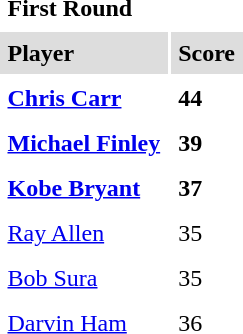<table cellpadding=5>
<tr>
<td><strong>First Round</strong></td>
</tr>
<tr style="background: #dddddd">
<td><strong>Player</strong></td>
<td><strong>Score</strong></td>
</tr>
<tr>
<td><strong><a href='#'>Chris Carr</a></strong></td>
<td><strong>44</strong></td>
</tr>
<tr>
<td><strong><a href='#'>Michael Finley</a></strong></td>
<td><strong>39</strong></td>
</tr>
<tr>
<td><strong><a href='#'>Kobe Bryant</a></strong></td>
<td><strong>37</strong></td>
</tr>
<tr>
<td><a href='#'>Ray Allen</a></td>
<td>35</td>
</tr>
<tr>
<td><a href='#'>Bob Sura</a></td>
<td>35</td>
</tr>
<tr>
<td><a href='#'>Darvin Ham</a></td>
<td>36</td>
</tr>
<tr>
</tr>
</table>
